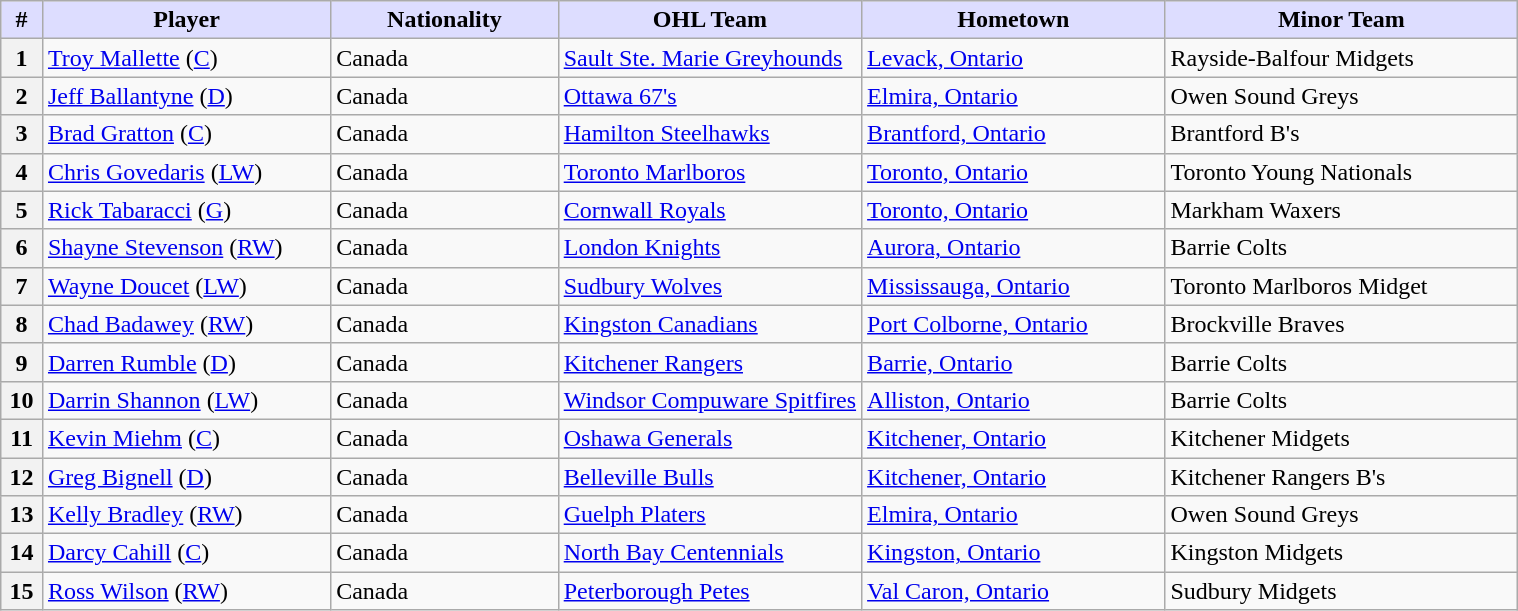<table class="wikitable">
<tr>
<th style="background:#ddf; width:2.75%;">#</th>
<th style="background:#ddf; width:19.0%;">Player</th>
<th style="background:#ddf; width:15.0%;">Nationality</th>
<th style="background:#ddf; width:20.0%;">OHL Team</th>
<th style="background:#ddf; width:20.0%;">Hometown</th>
<th style="background:#ddf; width:100.0%;">Minor Team</th>
</tr>
<tr>
<th>1</th>
<td><a href='#'>Troy Mallette</a> (<a href='#'>C</a>)</td>
<td> Canada</td>
<td><a href='#'>Sault Ste. Marie Greyhounds</a></td>
<td><a href='#'>Levack, Ontario</a></td>
<td>Rayside-Balfour Midgets</td>
</tr>
<tr>
<th>2</th>
<td><a href='#'>Jeff Ballantyne</a> (<a href='#'>D</a>)</td>
<td> Canada</td>
<td><a href='#'>Ottawa 67's</a></td>
<td><a href='#'>Elmira, Ontario</a></td>
<td>Owen Sound Greys</td>
</tr>
<tr>
<th>3</th>
<td><a href='#'>Brad Gratton</a> (<a href='#'>C</a>)</td>
<td> Canada</td>
<td><a href='#'>Hamilton Steelhawks</a></td>
<td><a href='#'>Brantford, Ontario</a></td>
<td>Brantford B's</td>
</tr>
<tr>
<th>4</th>
<td><a href='#'>Chris Govedaris</a> (<a href='#'>LW</a>)</td>
<td> Canada</td>
<td><a href='#'>Toronto Marlboros</a></td>
<td><a href='#'>Toronto, Ontario</a></td>
<td>Toronto Young Nationals</td>
</tr>
<tr>
<th>5</th>
<td><a href='#'>Rick Tabaracci</a> (<a href='#'>G</a>)</td>
<td> Canada</td>
<td><a href='#'>Cornwall Royals</a></td>
<td><a href='#'>Toronto, Ontario</a></td>
<td>Markham Waxers</td>
</tr>
<tr>
<th>6</th>
<td><a href='#'>Shayne Stevenson</a> (<a href='#'>RW</a>)</td>
<td> Canada</td>
<td><a href='#'>London Knights</a></td>
<td><a href='#'>Aurora, Ontario</a></td>
<td>Barrie Colts</td>
</tr>
<tr>
<th>7</th>
<td><a href='#'>Wayne Doucet</a> (<a href='#'>LW</a>)</td>
<td> Canada</td>
<td><a href='#'>Sudbury Wolves</a></td>
<td><a href='#'>Mississauga, Ontario</a></td>
<td>Toronto Marlboros Midget</td>
</tr>
<tr>
<th>8</th>
<td><a href='#'>Chad Badawey</a> (<a href='#'>RW</a>)</td>
<td> Canada</td>
<td><a href='#'>Kingston Canadians</a></td>
<td><a href='#'>Port Colborne, Ontario</a></td>
<td>Brockville Braves</td>
</tr>
<tr>
<th>9</th>
<td><a href='#'>Darren Rumble</a> (<a href='#'>D</a>)</td>
<td> Canada</td>
<td><a href='#'>Kitchener Rangers</a></td>
<td><a href='#'>Barrie, Ontario</a></td>
<td>Barrie Colts</td>
</tr>
<tr>
<th>10</th>
<td><a href='#'>Darrin Shannon</a> (<a href='#'>LW</a>)</td>
<td> Canada</td>
<td><a href='#'>Windsor Compuware Spitfires</a></td>
<td><a href='#'>Alliston, Ontario</a></td>
<td>Barrie Colts</td>
</tr>
<tr>
<th>11</th>
<td><a href='#'>Kevin Miehm</a> (<a href='#'>C</a>)</td>
<td> Canada</td>
<td><a href='#'>Oshawa Generals</a></td>
<td><a href='#'>Kitchener, Ontario</a></td>
<td>Kitchener Midgets</td>
</tr>
<tr>
<th>12</th>
<td><a href='#'>Greg Bignell</a> (<a href='#'>D</a>)</td>
<td> Canada</td>
<td><a href='#'>Belleville Bulls</a></td>
<td><a href='#'>Kitchener, Ontario</a></td>
<td>Kitchener Rangers B's</td>
</tr>
<tr>
<th>13</th>
<td><a href='#'>Kelly Bradley</a> (<a href='#'>RW</a>)</td>
<td> Canada</td>
<td><a href='#'>Guelph Platers</a></td>
<td><a href='#'>Elmira, Ontario</a></td>
<td>Owen Sound Greys</td>
</tr>
<tr>
<th>14</th>
<td><a href='#'>Darcy Cahill</a> (<a href='#'>C</a>)</td>
<td> Canada</td>
<td><a href='#'>North Bay Centennials</a></td>
<td><a href='#'>Kingston, Ontario</a></td>
<td>Kingston Midgets</td>
</tr>
<tr>
<th>15</th>
<td><a href='#'>Ross Wilson</a> (<a href='#'>RW</a>)</td>
<td> Canada</td>
<td><a href='#'>Peterborough Petes</a></td>
<td><a href='#'>Val Caron, Ontario</a></td>
<td>Sudbury Midgets</td>
</tr>
</table>
